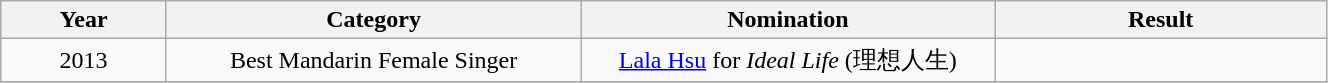<table class="wikitable" width="70%">
<tr align=center>
<th width="10%">Year</th>
<th width="25%">Category</th>
<th width="25%">Nomination</th>
<th width="20%">Result</th>
</tr>
<tr align=center>
<td rowspan="1">2013</td>
<td>Best Mandarin Female Singer</td>
<td><a href='#'>Lala Hsu</a> for <em>Ideal Life</em> (理想人生)</td>
<td></td>
</tr>
<tr>
</tr>
</table>
